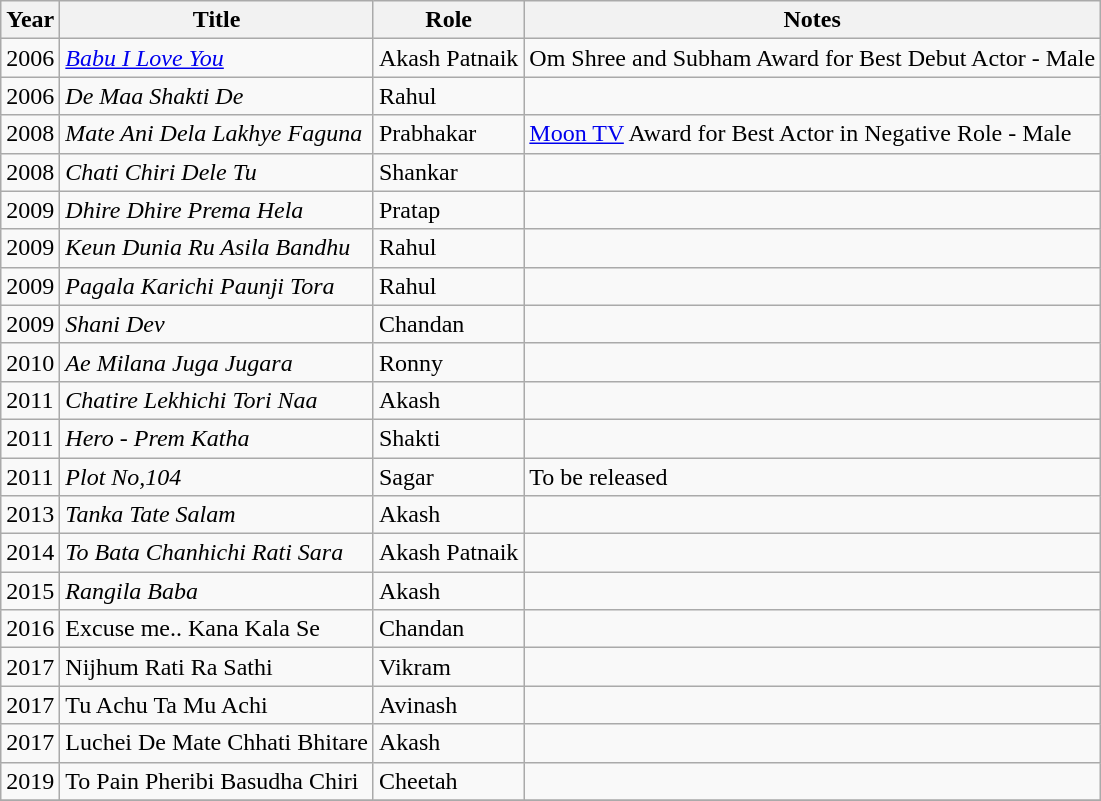<table class="wikitable">
<tr>
<th>Year</th>
<th>Title</th>
<th>Role</th>
<th class="unsortable">Notes</th>
</tr>
<tr>
<td>2006</td>
<td><em><a href='#'>Babu I Love You</a></em></td>
<td>Akash Patnaik</td>
<td>Om Shree and Subham Award for Best Debut Actor - Male</td>
</tr>
<tr>
<td>2006</td>
<td><em>De Maa Shakti De</em></td>
<td>Rahul</td>
<td></td>
</tr>
<tr>
<td>2008</td>
<td><em>Mate Ani Dela Lakhye Faguna</em></td>
<td>Prabhakar</td>
<td><a href='#'>Moon TV</a> Award for Best Actor in Negative Role - Male</td>
</tr>
<tr>
<td>2008</td>
<td><em>Chati Chiri Dele Tu</em></td>
<td>Shankar</td>
<td></td>
</tr>
<tr>
<td>2009</td>
<td><em>Dhire Dhire Prema Hela</em></td>
<td>Pratap</td>
<td></td>
</tr>
<tr>
<td>2009</td>
<td><em>Keun Dunia Ru Asila Bandhu</em></td>
<td>Rahul</td>
<td></td>
</tr>
<tr>
<td>2009</td>
<td><em>Pagala Karichi Paunji Tora</em></td>
<td>Rahul</td>
<td></td>
</tr>
<tr>
<td>2009</td>
<td><em>Shani Dev</em></td>
<td>Chandan</td>
<td></td>
</tr>
<tr>
<td>2010</td>
<td><em>Ae Milana Juga Jugara</em></td>
<td>Ronny</td>
<td></td>
</tr>
<tr>
<td>2011</td>
<td><em>Chatire Lekhichi Tori Naa</em></td>
<td>Akash</td>
<td></td>
</tr>
<tr>
<td>2011</td>
<td><em>Hero - Prem Katha</em></td>
<td>Shakti</td>
<td></td>
</tr>
<tr>
<td>2011</td>
<td><em>Plot No,104</em></td>
<td>Sagar</td>
<td>To be released</td>
</tr>
<tr>
<td>2013</td>
<td><em>Tanka Tate Salam </em></td>
<td>Akash</td>
<td></td>
</tr>
<tr>
<td>2014</td>
<td><em>To Bata Chanhichi Rati Sara</em></td>
<td>Akash Patnaik</td>
<td></td>
</tr>
<tr>
<td>2015</td>
<td><em>Rangila Baba</em></td>
<td>Akash</td>
<td></td>
</tr>
<tr>
<td>2016</td>
<td>Excuse me.. Kana Kala Se</td>
<td>Chandan</td>
<td></td>
</tr>
<tr>
<td>2017</td>
<td>Nijhum Rati Ra Sathi</td>
<td>Vikram</td>
<td></td>
</tr>
<tr>
<td>2017</td>
<td>Tu Achu Ta Mu Achi</td>
<td>Avinash</td>
<td></td>
</tr>
<tr>
<td>2017</td>
<td>Luchei De Mate Chhati Bhitare</td>
<td>Akash</td>
<td></td>
</tr>
<tr>
<td>2019</td>
<td>To Pain Pheribi Basudha Chiri</td>
<td>Cheetah</td>
<td></td>
</tr>
<tr>
</tr>
</table>
